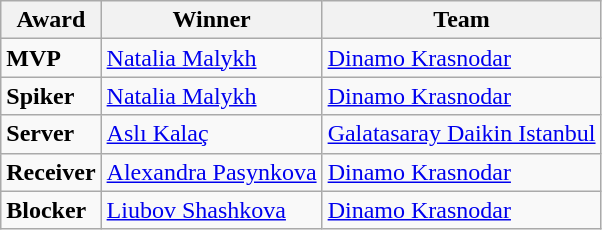<table class=wikitable>
<tr>
<th>Award</th>
<th>Winner</th>
<th>Team</th>
</tr>
<tr>
<td><strong>MVP</strong></td>
<td> <a href='#'>Natalia Malykh</a></td>
<td> <a href='#'>Dinamo Krasnodar</a></td>
</tr>
<tr>
<td><strong>Spiker</strong></td>
<td> <a href='#'>Natalia Malykh</a></td>
<td> <a href='#'>Dinamo Krasnodar</a></td>
</tr>
<tr>
<td><strong>Server</strong></td>
<td> <a href='#'>Aslı Kalaç</a></td>
<td> <a href='#'>Galatasaray Daikin Istanbul</a></td>
</tr>
<tr>
<td><strong>Receiver</strong></td>
<td> <a href='#'>Alexandra Pasynkova</a></td>
<td> <a href='#'>Dinamo Krasnodar</a></td>
</tr>
<tr>
<td><strong>Blocker</strong></td>
<td> <a href='#'>Liubov Shashkova</a></td>
<td> <a href='#'>Dinamo Krasnodar</a></td>
</tr>
</table>
